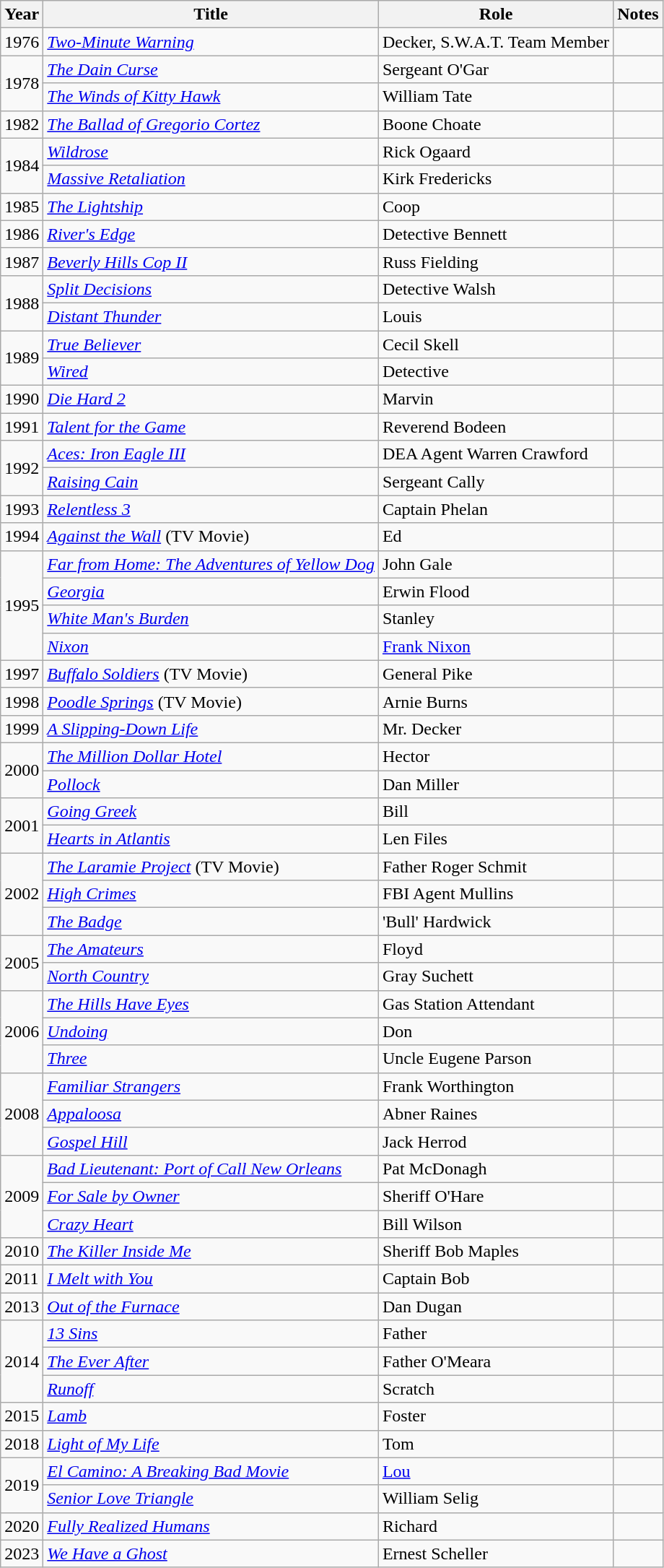<table class="wikitable sortable">
<tr>
<th>Year</th>
<th>Title</th>
<th>Role</th>
<th class="unsortable">Notes</th>
</tr>
<tr>
<td>1976</td>
<td><em><a href='#'>Two-Minute Warning</a></em></td>
<td>Decker, S.W.A.T. Team Member</td>
<td></td>
</tr>
<tr>
<td rowspan="2">1978</td>
<td><em><a href='#'>The Dain Curse</a></em></td>
<td>Sergeant O'Gar</td>
<td></td>
</tr>
<tr>
<td><em><a href='#'>The Winds of Kitty Hawk</a></em></td>
<td>William Tate</td>
<td></td>
</tr>
<tr>
<td>1982</td>
<td><em><a href='#'>The Ballad of Gregorio Cortez</a></em></td>
<td>Boone Choate</td>
<td></td>
</tr>
<tr>
<td rowspan="2">1984</td>
<td><em><a href='#'>Wildrose</a></em></td>
<td>Rick Ogaard</td>
<td></td>
</tr>
<tr>
<td><em><a href='#'>Massive Retaliation</a></em></td>
<td>Kirk Fredericks</td>
<td></td>
</tr>
<tr>
<td>1985</td>
<td><em><a href='#'>The Lightship</a></em></td>
<td>Coop</td>
<td></td>
</tr>
<tr>
<td>1986</td>
<td><em><a href='#'>River's Edge</a></em></td>
<td>Detective Bennett</td>
<td></td>
</tr>
<tr>
<td>1987</td>
<td><em><a href='#'>Beverly Hills Cop II</a></em></td>
<td>Russ Fielding</td>
<td></td>
</tr>
<tr>
<td rowspan="2">1988</td>
<td><em><a href='#'>Split Decisions</a></em></td>
<td>Detective Walsh</td>
<td></td>
</tr>
<tr>
<td><em><a href='#'>Distant Thunder</a></em></td>
<td>Louis</td>
<td></td>
</tr>
<tr>
<td rowspan="2">1989</td>
<td><em><a href='#'>True Believer</a></em></td>
<td>Cecil Skell</td>
<td></td>
</tr>
<tr>
<td><em><a href='#'>Wired</a></em></td>
<td>Detective</td>
<td></td>
</tr>
<tr>
<td>1990</td>
<td><em><a href='#'>Die Hard 2</a></em></td>
<td>Marvin</td>
<td></td>
</tr>
<tr>
<td>1991</td>
<td><em><a href='#'>Talent for the Game</a></em></td>
<td>Reverend Bodeen</td>
<td></td>
</tr>
<tr>
<td rowspan="2">1992</td>
<td><em><a href='#'>Aces: Iron Eagle III</a></em></td>
<td>DEA Agent Warren Crawford</td>
<td></td>
</tr>
<tr>
<td><em><a href='#'>Raising Cain</a></em></td>
<td>Sergeant Cally</td>
<td></td>
</tr>
<tr>
<td>1993</td>
<td><em><a href='#'>Relentless 3</a></em></td>
<td>Captain Phelan</td>
<td></td>
</tr>
<tr>
<td>1994</td>
<td><em><a href='#'>Against the Wall</a></em> (TV Movie)</td>
<td>Ed</td>
<td></td>
</tr>
<tr>
<td rowspan="4">1995</td>
<td><em><a href='#'>Far from Home: The Adventures of Yellow Dog</a></em></td>
<td>John Gale</td>
<td></td>
</tr>
<tr>
<td><em><a href='#'>Georgia</a></em></td>
<td>Erwin Flood</td>
<td></td>
</tr>
<tr>
<td><em><a href='#'>White Man's Burden</a></em></td>
<td>Stanley</td>
<td></td>
</tr>
<tr>
<td><em><a href='#'>Nixon</a></em></td>
<td><a href='#'>Frank Nixon</a></td>
<td></td>
</tr>
<tr>
<td>1997</td>
<td><em><a href='#'>Buffalo Soldiers</a></em> (TV Movie)</td>
<td>General Pike</td>
<td></td>
</tr>
<tr>
<td>1998</td>
<td><em><a href='#'>Poodle Springs</a></em> (TV Movie)</td>
<td>Arnie Burns</td>
<td></td>
</tr>
<tr>
<td>1999</td>
<td><em><a href='#'>A Slipping-Down Life</a></em></td>
<td>Mr. Decker</td>
<td></td>
</tr>
<tr>
<td rowspan="2">2000</td>
<td><em><a href='#'>The Million Dollar Hotel</a></em></td>
<td>Hector</td>
<td></td>
</tr>
<tr>
<td><em><a href='#'>Pollock</a></em></td>
<td>Dan Miller</td>
<td></td>
</tr>
<tr>
<td rowspan="2">2001</td>
<td><em><a href='#'>Going Greek</a></em></td>
<td>Bill</td>
<td></td>
</tr>
<tr>
<td><em><a href='#'>Hearts in Atlantis</a></em></td>
<td>Len Files</td>
<td></td>
</tr>
<tr>
<td rowspan="3">2002</td>
<td><em><a href='#'>The Laramie Project</a></em> (TV Movie)</td>
<td>Father Roger Schmit</td>
<td></td>
</tr>
<tr>
<td><em><a href='#'>High Crimes</a></em></td>
<td>FBI Agent Mullins</td>
<td></td>
</tr>
<tr>
<td><em><a href='#'>The Badge</a></em></td>
<td>'Bull' Hardwick</td>
<td></td>
</tr>
<tr>
<td rowspan="2">2005</td>
<td><em><a href='#'>The Amateurs</a></em></td>
<td>Floyd</td>
<td></td>
</tr>
<tr>
<td><em><a href='#'>North Country</a></em></td>
<td>Gray Suchett</td>
<td></td>
</tr>
<tr>
<td rowspan="3">2006</td>
<td><em><a href='#'>The Hills Have Eyes</a></em></td>
<td>Gas Station Attendant</td>
<td></td>
</tr>
<tr>
<td><em><a href='#'>Undoing</a></em></td>
<td>Don</td>
<td></td>
</tr>
<tr>
<td><em><a href='#'>Three</a></em></td>
<td>Uncle Eugene Parson</td>
<td></td>
</tr>
<tr>
<td rowspan="3">2008</td>
<td><em><a href='#'>Familiar Strangers</a></em></td>
<td>Frank Worthington</td>
<td></td>
</tr>
<tr>
<td><em><a href='#'>Appaloosa</a></em></td>
<td>Abner Raines</td>
<td></td>
</tr>
<tr>
<td><em><a href='#'>Gospel Hill</a></em></td>
<td>Jack Herrod</td>
<td></td>
</tr>
<tr>
<td rowspan="3">2009</td>
<td><em><a href='#'>Bad Lieutenant: Port of Call New Orleans</a></em></td>
<td>Pat McDonagh</td>
<td></td>
</tr>
<tr>
<td><em><a href='#'>For Sale by Owner</a></em></td>
<td>Sheriff O'Hare</td>
<td></td>
</tr>
<tr>
<td><em><a href='#'>Crazy Heart</a></em></td>
<td>Bill Wilson</td>
<td></td>
</tr>
<tr>
<td>2010</td>
<td><em><a href='#'>The Killer Inside Me</a></em></td>
<td>Sheriff Bob Maples</td>
<td></td>
</tr>
<tr>
<td>2011</td>
<td><em><a href='#'>I Melt with You</a></em></td>
<td>Captain Bob</td>
<td></td>
</tr>
<tr>
<td>2013</td>
<td><em><a href='#'>Out of the Furnace</a></em></td>
<td>Dan Dugan</td>
<td></td>
</tr>
<tr>
<td rowspan="3">2014</td>
<td><em><a href='#'>13 Sins</a></em></td>
<td>Father</td>
<td></td>
</tr>
<tr>
<td><em><a href='#'>The Ever After</a></em></td>
<td>Father O'Meara</td>
<td></td>
</tr>
<tr>
<td><em><a href='#'>Runoff</a></em></td>
<td>Scratch</td>
<td></td>
</tr>
<tr>
<td>2015</td>
<td><em><a href='#'>Lamb</a></em></td>
<td>Foster</td>
<td></td>
</tr>
<tr>
<td>2018</td>
<td><em><a href='#'>Light of My Life</a></em></td>
<td>Tom</td>
<td></td>
</tr>
<tr>
<td rowspan="2">2019</td>
<td><em><a href='#'>El Camino: A Breaking Bad Movie</a></em></td>
<td><a href='#'>Lou</a></td>
<td></td>
</tr>
<tr>
<td><em><a href='#'>Senior Love Triangle</a></em></td>
<td>William Selig</td>
<td></td>
</tr>
<tr>
<td>2020</td>
<td><em><a href='#'>Fully Realized Humans</a></em></td>
<td>Richard</td>
<td></td>
</tr>
<tr>
<td>2023</td>
<td><em><a href='#'>We Have a Ghost</a></em></td>
<td>Ernest Scheller</td>
<td></td>
</tr>
</table>
